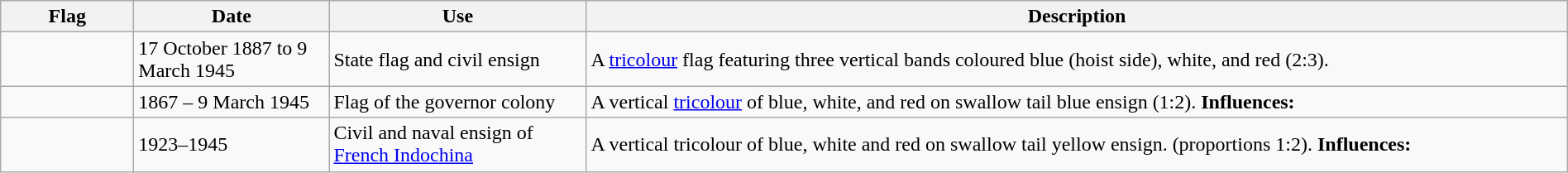<table class="wikitable" style="width:100%">
<tr>
<th width="100px">Flag</th>
<th width="150px">Date</th>
<th width="200px">Use</th>
<th style="min-width:250px">Description</th>
</tr>
<tr>
<td></td>
<td>17 October 1887 to 9 March 1945</td>
<td>State flag and civil ensign</td>
<td>A <a href='#'>tricolour</a> flag featuring three vertical bands coloured blue (hoist side), white, and red (2:3).</td>
</tr>
<tr>
<td></td>
<td>1867 – 9 March 1945</td>
<td>Flag of the governor colony</td>
<td>A vertical <a href='#'>tricolour</a> of blue, white, and red on swallow tail blue ensign (1:2). <strong>Influences:</strong> </td>
</tr>
<tr>
<td></td>
<td>1923–1945</td>
<td>Civil and naval ensign of <a href='#'>French Indochina</a></td>
<td>A vertical tricolour of blue, white and red on swallow tail yellow ensign. (proportions 1:2). <strong>Influences:</strong>  </td>
</tr>
</table>
